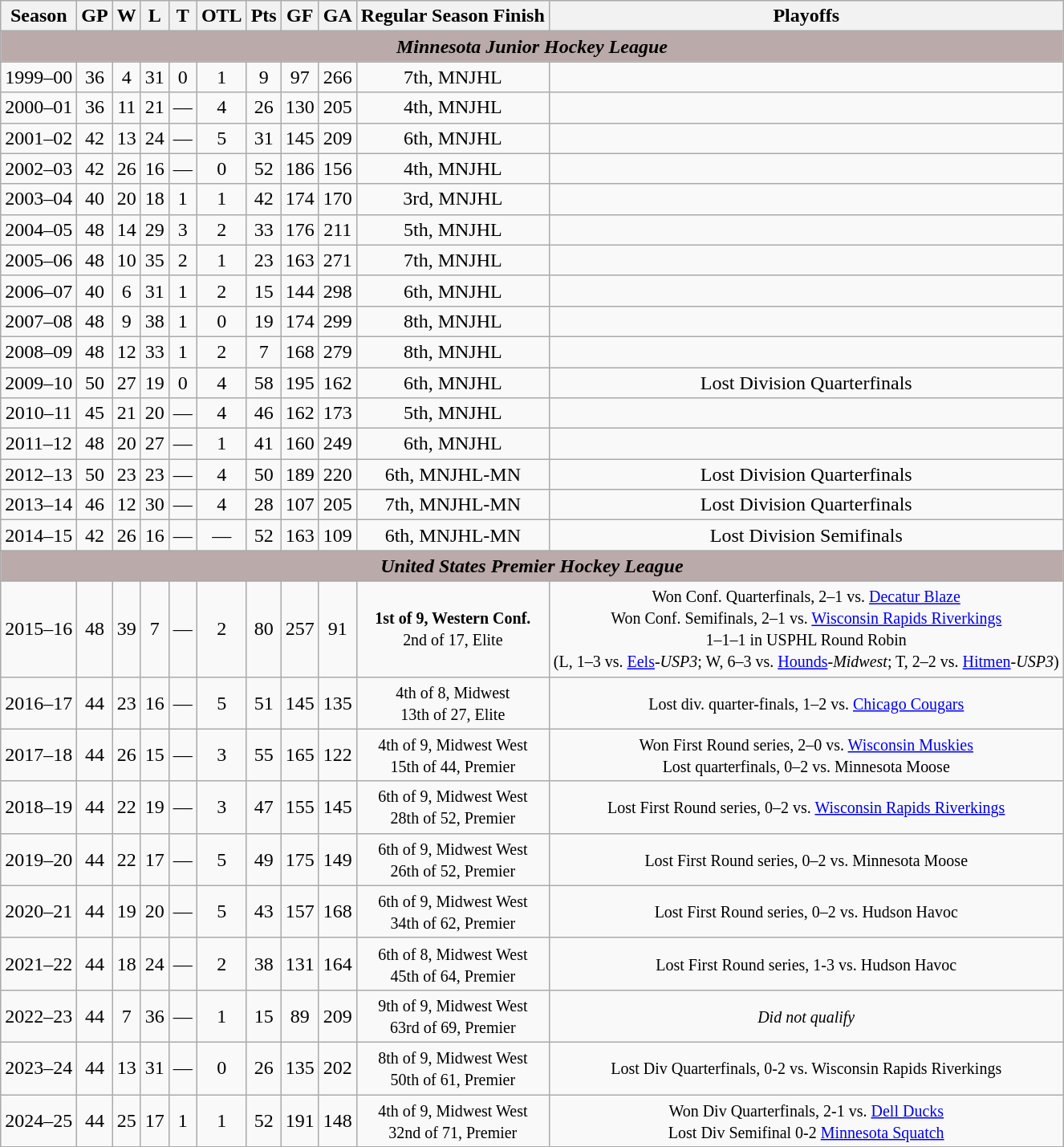<table class="wikitable" style="text-align:center">
<tr align="center">
<th>Season</th>
<th>GP</th>
<th>W</th>
<th>L</th>
<th>T</th>
<th>OTL</th>
<th>Pts</th>
<th>GF</th>
<th>GA</th>
<th>Regular Season Finish</th>
<th>Playoffs</th>
</tr>
<tr bgcolor="#bbaaaa">
<td colspan="11"><strong><em>Minnesota Junior Hockey League</em></strong></td>
</tr>
<tr>
<td>1999–00</td>
<td>36</td>
<td>4</td>
<td>31</td>
<td>0</td>
<td>1</td>
<td>9</td>
<td>97</td>
<td>266</td>
<td>7th, MNJHL</td>
<td></td>
</tr>
<tr>
<td>2000–01</td>
<td>36</td>
<td>11</td>
<td>21</td>
<td>—</td>
<td>4</td>
<td>26</td>
<td>130</td>
<td>205</td>
<td>4th, MNJHL</td>
<td></td>
</tr>
<tr>
<td>2001–02</td>
<td>42</td>
<td>13</td>
<td>24</td>
<td>—</td>
<td>5</td>
<td>31</td>
<td>145</td>
<td>209</td>
<td>6th, MNJHL</td>
<td></td>
</tr>
<tr>
<td>2002–03</td>
<td>42</td>
<td>26</td>
<td>16</td>
<td>—</td>
<td>0</td>
<td>52</td>
<td>186</td>
<td>156</td>
<td>4th, MNJHL</td>
<td></td>
</tr>
<tr>
<td>2003–04</td>
<td>40</td>
<td>20</td>
<td>18</td>
<td>1</td>
<td>1</td>
<td>42</td>
<td>174</td>
<td>170</td>
<td>3rd, MNJHL</td>
<td></td>
</tr>
<tr>
<td>2004–05</td>
<td>48</td>
<td>14</td>
<td>29</td>
<td>3</td>
<td>2</td>
<td>33</td>
<td>176</td>
<td>211</td>
<td>5th, MNJHL</td>
<td></td>
</tr>
<tr>
<td>2005–06</td>
<td>48</td>
<td>10</td>
<td>35</td>
<td>2</td>
<td>1</td>
<td>23</td>
<td>163</td>
<td>271</td>
<td>7th, MNJHL</td>
<td></td>
</tr>
<tr>
<td>2006–07</td>
<td>40</td>
<td>6</td>
<td>31</td>
<td>1</td>
<td>2</td>
<td>15</td>
<td>144</td>
<td>298</td>
<td>6th, MNJHL</td>
<td></td>
</tr>
<tr>
<td>2007–08</td>
<td>48</td>
<td>9</td>
<td>38</td>
<td>1</td>
<td>0</td>
<td>19</td>
<td>174</td>
<td>299</td>
<td>8th, MNJHL</td>
<td></td>
</tr>
<tr>
<td>2008–09</td>
<td>48</td>
<td>12</td>
<td>33</td>
<td>1</td>
<td>2</td>
<td>7</td>
<td>168</td>
<td>279</td>
<td>8th, MNJHL</td>
<td></td>
</tr>
<tr>
<td>2009–10</td>
<td>50</td>
<td>27</td>
<td>19</td>
<td>0</td>
<td>4</td>
<td>58</td>
<td>195</td>
<td>162</td>
<td>6th, MNJHL</td>
<td>Lost Division Quarterfinals</td>
</tr>
<tr>
<td>2010–11</td>
<td>45</td>
<td>21</td>
<td>20</td>
<td>—</td>
<td>4</td>
<td>46</td>
<td>162</td>
<td>173</td>
<td>5th, MNJHL</td>
<td></td>
</tr>
<tr>
<td>2011–12</td>
<td>48</td>
<td>20</td>
<td>27</td>
<td>—</td>
<td>1</td>
<td>41</td>
<td>160</td>
<td>249</td>
<td>6th, MNJHL</td>
<td></td>
</tr>
<tr>
<td>2012–13</td>
<td>50</td>
<td>23</td>
<td>23</td>
<td>—</td>
<td>4</td>
<td>50</td>
<td>189</td>
<td>220</td>
<td>6th, MNJHL-MN</td>
<td>Lost Division Quarterfinals</td>
</tr>
<tr>
<td>2013–14</td>
<td>46</td>
<td>12</td>
<td>30</td>
<td>—</td>
<td>4</td>
<td>28</td>
<td>107</td>
<td>205</td>
<td>7th, MNJHL-MN</td>
<td>Lost Division Quarterfinals</td>
</tr>
<tr>
<td>2014–15</td>
<td>42</td>
<td>26</td>
<td>16</td>
<td>—</td>
<td>—</td>
<td>52</td>
<td>163</td>
<td>109</td>
<td>6th, MNJHL-MN</td>
<td>Lost Division Semifinals</td>
</tr>
<tr bgcolor="#bbaaaa">
<td colspan="11"><strong><em>United States Premier Hockey League</em></strong></td>
</tr>
<tr>
<td>2015–16</td>
<td>48</td>
<td>39</td>
<td>7</td>
<td>—</td>
<td>2</td>
<td>80</td>
<td>257</td>
<td>91</td>
<td><small><strong>1st of 9, Western Conf.</strong><br>2nd of 17, Elite</small></td>
<td><small>Won Conf. Quarterfinals, 2–1 vs. <a href='#'>Decatur Blaze</a><br>Won Conf. Semifinals, 2–1 vs. <a href='#'>Wisconsin Rapids Riverkings</a><br>1–1–1 in USPHL Round Robin<br>(L, 1–3 vs. <a href='#'>Eels</a>-<em>USP3</em>; W, 6–3 vs. <a href='#'>Hounds</a>-<em>Midwest</em>; T, 2–2 vs. <a href='#'>Hitmen</a>-<em>USP3</em>)</small></td>
</tr>
<tr>
<td>2016–17</td>
<td>44</td>
<td>23</td>
<td>16</td>
<td>—</td>
<td>5</td>
<td>51</td>
<td>145</td>
<td>135</td>
<td><small>4th of 8, Midwest <br>13th of 27, Elite</small></td>
<td><small>Lost div. quarter-finals, 1–2 vs. <a href='#'>Chicago Cougars</a></small></td>
</tr>
<tr>
<td>2017–18</td>
<td>44</td>
<td>26</td>
<td>15</td>
<td>—</td>
<td>3</td>
<td>55</td>
<td>165</td>
<td>122</td>
<td><small>4th of 9, Midwest West <br>15th of 44, Premier</small></td>
<td><small>Won First Round series, 2–0 vs. <a href='#'>Wisconsin Muskies</a><br>Lost quarterfinals, 0–2 vs. Minnesota Moose</small></td>
</tr>
<tr>
<td>2018–19</td>
<td>44</td>
<td>22</td>
<td>19</td>
<td>—</td>
<td>3</td>
<td>47</td>
<td>155</td>
<td>145</td>
<td><small>6th of 9, Midwest West <br>28th of 52, Premier</small></td>
<td><small>Lost First Round series, 0–2 vs. <a href='#'>Wisconsin Rapids Riverkings</a></small></td>
</tr>
<tr>
<td>2019–20</td>
<td>44</td>
<td>22</td>
<td>17</td>
<td>—</td>
<td>5</td>
<td>49</td>
<td>175</td>
<td>149</td>
<td><small>6th of 9, Midwest West <br>26th of 52, Premier</small></td>
<td><small>Lost First Round series, 0–2 vs. Minnesota Moose</small></td>
</tr>
<tr>
<td>2020–21</td>
<td>44</td>
<td>19</td>
<td>20</td>
<td>—</td>
<td>5</td>
<td>43</td>
<td>157</td>
<td>168</td>
<td><small>6th of 9, Midwest West <br>34th of 62, Premier</small></td>
<td><small>Lost First Round series, 0–2 vs. Hudson Havoc</small></td>
</tr>
<tr>
<td>2021–22</td>
<td>44</td>
<td>18</td>
<td>24</td>
<td>—</td>
<td>2</td>
<td>38</td>
<td>131</td>
<td>164</td>
<td><small>6th of 8, Midwest West <br>45th of 64, Premier</small></td>
<td><small>Lost First Round series, 1-3 vs. Hudson Havoc</small></td>
</tr>
<tr>
<td>2022–23</td>
<td>44</td>
<td>7</td>
<td>36</td>
<td>—</td>
<td>1</td>
<td>15</td>
<td>89</td>
<td>209</td>
<td><small>9th of 9, Midwest West <br>63rd of 69, Premier</small></td>
<td><small><em>Did not qualify</em></small></td>
</tr>
<tr>
<td>2023–24</td>
<td>44</td>
<td>13</td>
<td>31</td>
<td>—</td>
<td>0</td>
<td>26</td>
<td>135</td>
<td>202</td>
<td><small>8th of 9, Midwest West <br>50th of 61, Premier</small></td>
<td><small>Lost Div Quarterfinals, 0-2 vs. Wisconsin Rapids Riverkings</small></td>
</tr>
<tr>
<td>2024–25</td>
<td>44</td>
<td>25</td>
<td>17</td>
<td>1</td>
<td>1</td>
<td>52</td>
<td>191</td>
<td>148</td>
<td><small>4th of 9, Midwest West <br>32nd of 71, Premier</small></td>
<td><small>Won Div Quarterfinals, 2-1 vs. <a href='#'>Dell Ducks</a><br>Lost Div Semifinal 0-2 <a href='#'>Minnesota Squatch</a></small></td>
</tr>
</table>
